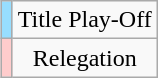<table class="wikitable" style="text-align:center;margin-left:1em;float:right">
<tr>
<td bgcolor=#97DEFF></td>
<td>Title Play-Off</td>
</tr>
<tr>
<td bgcolor=#FFCCCC></td>
<td>Relegation</td>
</tr>
</table>
